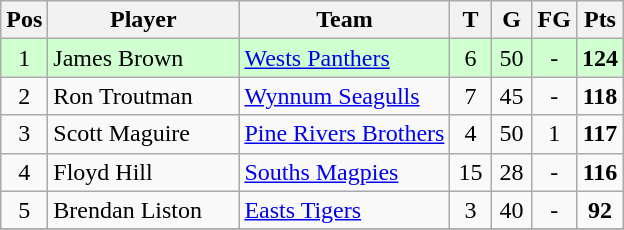<table class="wikitable" style="text-align: center;">
<tr>
<th>Pos</th>
<th width=120>Player</th>
<th>Team</th>
<th width=20>T</th>
<th width=20>G</th>
<th width=20>FG</th>
<th width=20>Pts</th>
</tr>
<tr bgcolor="#d0ffd0">
<td rowspan = 1>1</td>
<td align="left">James Brown</td>
<td align="left"> <a href='#'>Wests Panthers</a></td>
<td>6</td>
<td>50</td>
<td>-</td>
<td><strong>124</strong></td>
</tr>
<tr>
<td rowspan = 1>2</td>
<td align="left">Ron Troutman</td>
<td align="left"> <a href='#'>Wynnum Seagulls</a></td>
<td>7</td>
<td>45</td>
<td>-</td>
<td><strong>118</strong></td>
</tr>
<tr>
<td rowspan = 1>3</td>
<td align="left">Scott Maguire</td>
<td align="left"> <a href='#'>Pine Rivers Brothers</a></td>
<td>4</td>
<td>50</td>
<td>1</td>
<td><strong>117</strong></td>
</tr>
<tr>
<td rowspan = 1>4</td>
<td align="left">Floyd Hill</td>
<td align="left"> <a href='#'>Souths Magpies</a></td>
<td>15</td>
<td>28</td>
<td>-</td>
<td><strong>116</strong></td>
</tr>
<tr>
<td rowspan = 1>5</td>
<td align="left">Brendan Liston</td>
<td align="left"> <a href='#'>Easts Tigers</a></td>
<td>3</td>
<td>40</td>
<td>-</td>
<td><strong>92</strong></td>
</tr>
<tr>
</tr>
</table>
